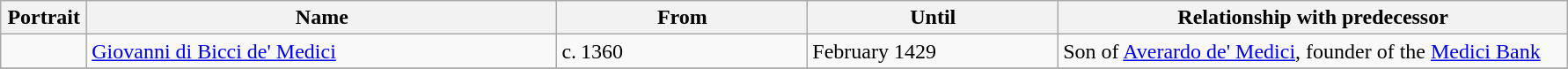<table width="94%" class="wikitable">
<tr>
<th style="width:auto;">Portrait</th>
<th style="width:30%;">Name</th>
<th style="width:16%;">From</th>
<th style="width:16%;">Until</th>
<th style="width:auto;">Relationship with predecessor</th>
</tr>
<tr>
<td></td>
<td><a href='#'>Giovanni di Bicci de' Medici</a></td>
<td>c. 1360</td>
<td>February 1429</td>
<td>Son of <a href='#'>Averardo de' Medici</a>, founder of the <a href='#'>Medici Bank</a></td>
</tr>
<tr>
</tr>
</table>
